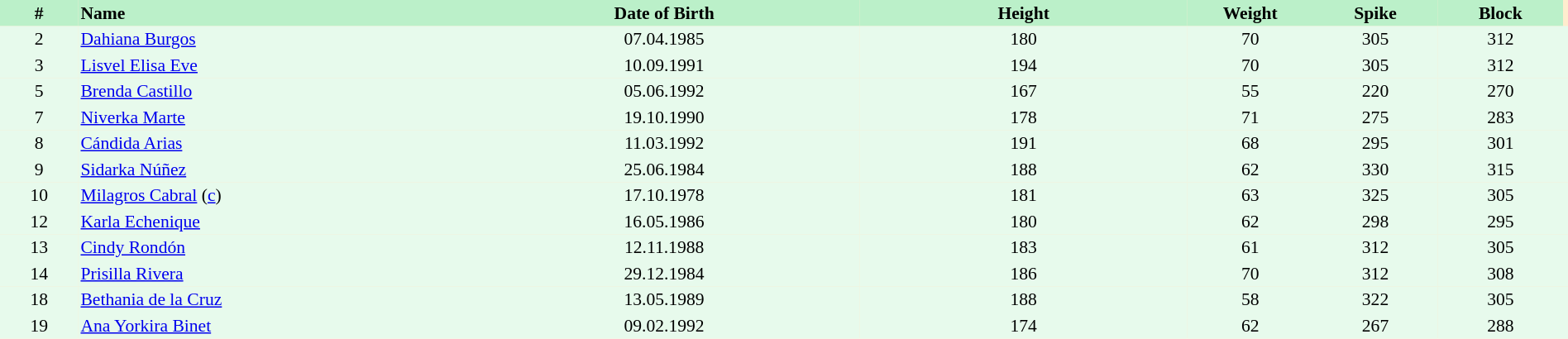<table border=0 cellpadding=2 cellspacing=0  |- bgcolor=#FFECCE style="text-align:center; font-size:90%;" width=100%>
<tr bgcolor=#BBF0C9>
<th width=5%>#</th>
<th width=25% align=left>Name</th>
<th width=25%>Date of Birth</th>
<th width=21%>Height</th>
<th width=8%>Weight</th>
<th width=8%>Spike</th>
<th width=8%>Block</th>
</tr>
<tr bgcolor=#E7FAEC>
<td>2</td>
<td align=left><a href='#'>Dahiana Burgos</a></td>
<td>07.04.1985</td>
<td>180</td>
<td>70</td>
<td>305</td>
<td>312</td>
<td></td>
</tr>
<tr bgcolor=#E7FAEC>
<td>3</td>
<td align=left><a href='#'>Lisvel Elisa Eve</a></td>
<td>10.09.1991</td>
<td>194</td>
<td>70</td>
<td>305</td>
<td>312</td>
<td></td>
</tr>
<tr bgcolor=#E7FAEC>
<td>5</td>
<td align=left><a href='#'>Brenda Castillo</a></td>
<td>05.06.1992</td>
<td>167</td>
<td>55</td>
<td>220</td>
<td>270</td>
<td></td>
</tr>
<tr bgcolor=#E7FAEC>
<td>7</td>
<td align=left><a href='#'>Niverka Marte</a></td>
<td>19.10.1990</td>
<td>178</td>
<td>71</td>
<td>275</td>
<td>283</td>
<td></td>
</tr>
<tr bgcolor=#E7FAEC>
<td>8</td>
<td align=left><a href='#'>Cándida Arias</a></td>
<td>11.03.1992</td>
<td>191</td>
<td>68</td>
<td>295</td>
<td>301</td>
<td></td>
</tr>
<tr bgcolor=#E7FAEC>
<td>9</td>
<td align=left><a href='#'>Sidarka Núñez</a></td>
<td>25.06.1984</td>
<td>188</td>
<td>62</td>
<td>330</td>
<td>315</td>
<td></td>
</tr>
<tr bgcolor=#E7FAEC>
<td>10</td>
<td align=left><a href='#'>Milagros Cabral</a> (<a href='#'>c</a>)</td>
<td>17.10.1978</td>
<td>181</td>
<td>63</td>
<td>325</td>
<td>305</td>
<td></td>
</tr>
<tr bgcolor=#E7FAEC>
<td>12</td>
<td align=left><a href='#'>Karla Echenique</a></td>
<td>16.05.1986</td>
<td>180</td>
<td>62</td>
<td>298</td>
<td>295</td>
<td></td>
</tr>
<tr bgcolor=#E7FAEC>
<td>13</td>
<td align=left><a href='#'>Cindy Rondón</a></td>
<td>12.11.1988</td>
<td>183</td>
<td>61</td>
<td>312</td>
<td>305</td>
<td></td>
</tr>
<tr bgcolor=#E7FAEC>
<td>14</td>
<td align=left><a href='#'>Prisilla Rivera</a></td>
<td>29.12.1984</td>
<td>186</td>
<td>70</td>
<td>312</td>
<td>308</td>
<td></td>
</tr>
<tr bgcolor=#E7FAEC>
<td>18</td>
<td align=left><a href='#'>Bethania de la Cruz</a></td>
<td>13.05.1989</td>
<td>188</td>
<td>58</td>
<td>322</td>
<td>305</td>
<td></td>
</tr>
<tr bgcolor=#E7FAEC>
<td>19</td>
<td align=left><a href='#'>Ana Yorkira Binet</a></td>
<td>09.02.1992</td>
<td>174</td>
<td>62</td>
<td>267</td>
<td>288</td>
<td></td>
</tr>
</table>
